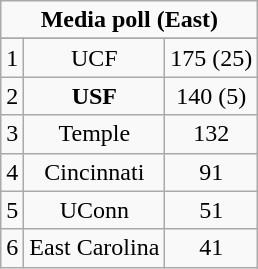<table class="wikitable">
<tr align="center">
<td align="center" Colspan="3"><strong>Media poll (East)</strong></td>
</tr>
<tr align="center">
</tr>
<tr align="center">
<td>1</td>
<td>UCF</td>
<td>175 (25)</td>
</tr>
<tr align="center">
<td>2</td>
<td><strong>USF</strong></td>
<td>140 (5)</td>
</tr>
<tr align="center">
<td>3</td>
<td>Temple</td>
<td>132</td>
</tr>
<tr align="center">
<td>4</td>
<td>Cincinnati</td>
<td>91</td>
</tr>
<tr align="center">
<td>5</td>
<td>UConn</td>
<td>51</td>
</tr>
<tr align="center">
<td>6</td>
<td>East Carolina</td>
<td>41</td>
</tr>
</table>
